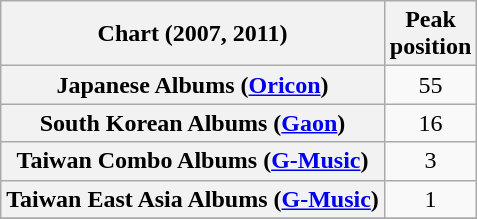<table class="wikitable plainrowheaders sortable" style="text-align:center">
<tr>
<th scope="col">Chart (2007, 2011)</th>
<th scope="col">Peak<br>position</th>
</tr>
<tr>
<th scope="row">Japanese Albums (<a href='#'>Oricon</a>)</th>
<td>55</td>
</tr>
<tr>
<th scope="row">South Korean Albums (<a href='#'>Gaon</a>)</th>
<td>16</td>
</tr>
<tr>
<th scope="row">Taiwan Combo Albums (<a href='#'>G-Music</a>)</th>
<td>3</td>
</tr>
<tr>
<th scope="row">Taiwan East Asia Albums (<a href='#'>G-Music</a>)</th>
<td>1</td>
</tr>
<tr>
</tr>
</table>
